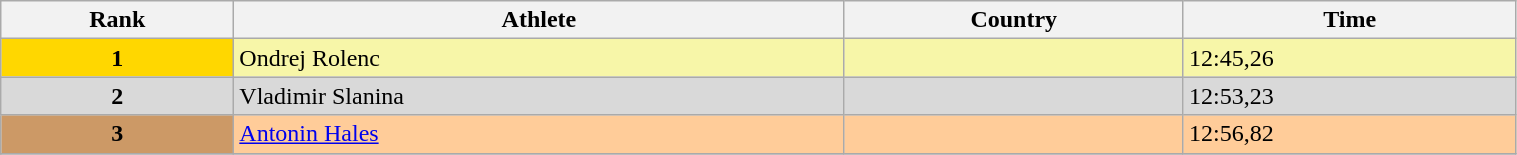<table class="wikitable" width=80% style="font-size:100%; text-align:left;">
<tr>
<th>Rank</th>
<th>Athlete</th>
<th>Country</th>
<th>Time</th>
</tr>
<tr align="center" valign="top" bgcolor="#F7F6A8">
<th style="background:#ffd700;">1</th>
<td align="left">Ondrej Rolenc</td>
<td align="left"></td>
<td align="left">12:45,26</td>
</tr>
<tr align="center" valign="top" bgcolor="#D9D9D9">
<th style="background:#d9d9d9;">2</th>
<td align="left">Vladimir Slanina</td>
<td align="left"></td>
<td align="left">12:53,23</td>
</tr>
<tr align="center" valign="top" bgcolor="#FFCC99">
<th style="background:#cc9966;">3</th>
<td align="left"><a href='#'>Antonin Hales</a></td>
<td align="left"></td>
<td align="left">12:56,82</td>
</tr>
<tr align="center" valign="top" bgcolor="#FFFFFF">
</tr>
</table>
